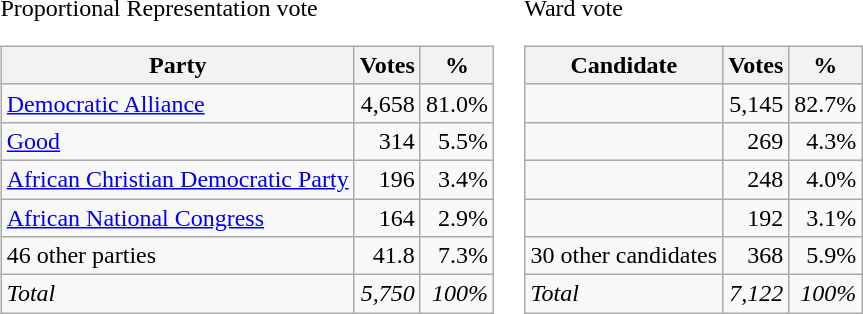<table>
<tr>
<td><br>Proportional Representation vote<table class="wikitable sortable">
<tr>
<th>Party</th>
<th align=right>Votes</th>
<th align=right class="unsortable">%</th>
</tr>
<tr>
<td><a href='#'>Democratic Alliance</a></td>
<td align=right>4,658</td>
<td align=right>81.0%</td>
</tr>
<tr>
<td><a href='#'>Good</a></td>
<td align=right>314</td>
<td align=right>5.5%</td>
</tr>
<tr>
<td><a href='#'>African Christian Democratic Party</a></td>
<td align=right>196</td>
<td align=right>3.4%</td>
</tr>
<tr>
<td><a href='#'>African National Congress</a></td>
<td align=right>164</td>
<td align=right>2.9%</td>
</tr>
<tr>
<td>46 other parties</td>
<td align=right>41.8</td>
<td align=right>7.3%</td>
</tr>
<tr class="sortbottom">
<td><em>Total</em></td>
<td align=right><em>5,750</em></td>
<td align=right><em>100%</em></td>
</tr>
</table>
</td>
<td><br>Ward vote<table class="wikitable sortable">
<tr>
<th>Candidate</th>
<th align=right>Votes</th>
<th align=right class="unsortable">%</th>
</tr>
<tr>
<td></td>
<td align=right>5,145</td>
<td align=right>82.7%</td>
</tr>
<tr>
<td></td>
<td align=right>269</td>
<td align=right>4.3%</td>
</tr>
<tr>
<td></td>
<td align=right>248</td>
<td align=right>4.0%</td>
</tr>
<tr>
<td></td>
<td align=right>192</td>
<td align=right>3.1%</td>
</tr>
<tr>
<td>30 other candidates</td>
<td align=right>368</td>
<td align=right>5.9%</td>
</tr>
<tr class="sortbottom">
<td><em>Total</em></td>
<td align=right><em>7,122</em></td>
<td align=right><em>100%</em></td>
</tr>
</table>
</td>
</tr>
</table>
